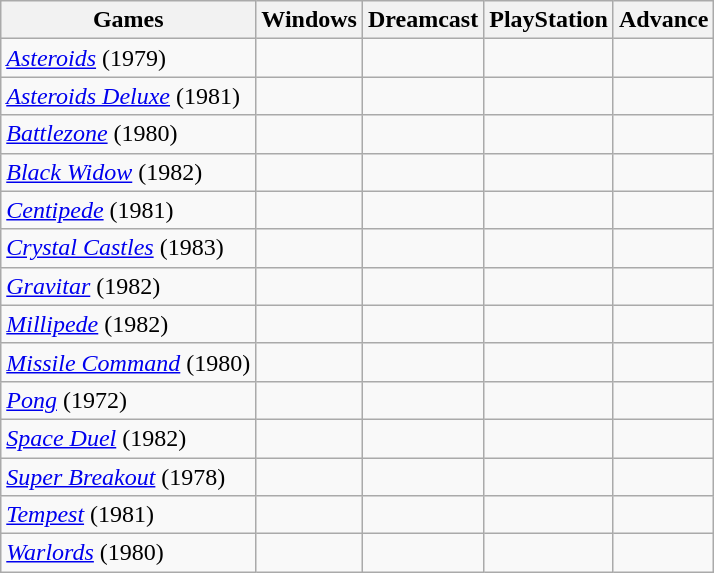<table class="wikitable sortable">
<tr>
<th>Games</th>
<th>Windows</th>
<th>Dreamcast</th>
<th>PlayStation</th>
<th>Advance</th>
</tr>
<tr>
<td><em><a href='#'>Asteroids</a></em> (1979)</td>
<td></td>
<td></td>
<td></td>
<td></td>
</tr>
<tr>
<td><em><a href='#'>Asteroids Deluxe</a></em> (1981)</td>
<td></td>
<td></td>
<td></td>
<td></td>
</tr>
<tr>
<td><em><a href='#'>Battlezone</a></em> (1980)</td>
<td></td>
<td></td>
<td></td>
<td></td>
</tr>
<tr>
<td><em><a href='#'>Black Widow</a></em> (1982)</td>
<td></td>
<td></td>
<td></td>
<td></td>
</tr>
<tr>
<td><em><a href='#'>Centipede</a></em> (1981)</td>
<td></td>
<td></td>
<td></td>
<td></td>
</tr>
<tr>
<td><em><a href='#'>Crystal Castles</a></em> (1983)</td>
<td></td>
<td></td>
<td></td>
<td></td>
</tr>
<tr>
<td><em><a href='#'>Gravitar</a></em> (1982)</td>
<td></td>
<td></td>
<td></td>
<td></td>
</tr>
<tr>
<td><em><a href='#'>Millipede</a></em> (1982)</td>
<td></td>
<td></td>
<td></td>
<td></td>
</tr>
<tr>
<td><em><a href='#'>Missile Command</a></em> (1980)</td>
<td></td>
<td></td>
<td></td>
<td></td>
</tr>
<tr>
<td><em><a href='#'>Pong</a></em> (1972)</td>
<td></td>
<td></td>
<td></td>
<td></td>
</tr>
<tr>
<td><em><a href='#'>Space Duel</a></em> (1982)</td>
<td></td>
<td></td>
<td></td>
<td></td>
</tr>
<tr>
<td><em><a href='#'>Super Breakout</a></em> (1978)</td>
<td></td>
<td></td>
<td></td>
<td></td>
</tr>
<tr>
<td><em><a href='#'>Tempest</a></em> (1981)</td>
<td></td>
<td></td>
<td></td>
<td></td>
</tr>
<tr>
<td><em><a href='#'>Warlords</a></em> (1980)</td>
<td></td>
<td></td>
<td></td>
<td></td>
</tr>
</table>
